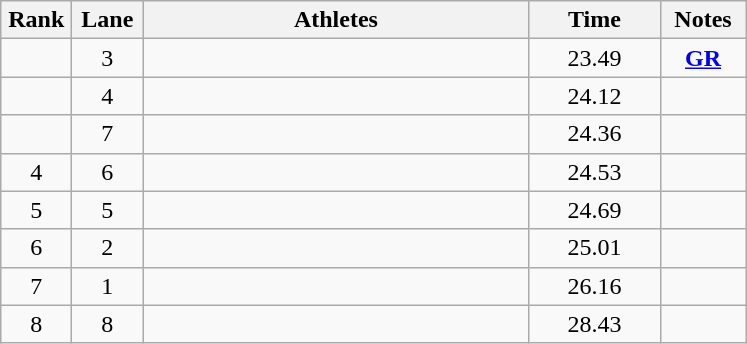<table class="wikitable sortable" style="text-align:center;">
<tr>
<th width=40>Rank</th>
<th width=40>Lane</th>
<th width=250>Athletes</th>
<th width=80>Time</th>
<th width=50>Notes</th>
</tr>
<tr>
<td></td>
<td>3</td>
<td align=left></td>
<td>23.49</td>
<td><strong><a href='#'>GR</a></strong></td>
</tr>
<tr>
<td></td>
<td>4</td>
<td align=left></td>
<td>24.12</td>
<td></td>
</tr>
<tr>
<td></td>
<td>7</td>
<td align=left></td>
<td>24.36</td>
<td></td>
</tr>
<tr>
<td>4</td>
<td>6</td>
<td align=left></td>
<td>24.53</td>
<td></td>
</tr>
<tr>
<td>5</td>
<td>5</td>
<td align=left></td>
<td>24.69</td>
<td></td>
</tr>
<tr>
<td>6</td>
<td>2</td>
<td align=left></td>
<td>25.01</td>
<td></td>
</tr>
<tr>
<td>7</td>
<td>1</td>
<td align=left></td>
<td>26.16</td>
<td></td>
</tr>
<tr>
<td>8</td>
<td>8</td>
<td align=left></td>
<td>28.43</td>
<td></td>
</tr>
</table>
